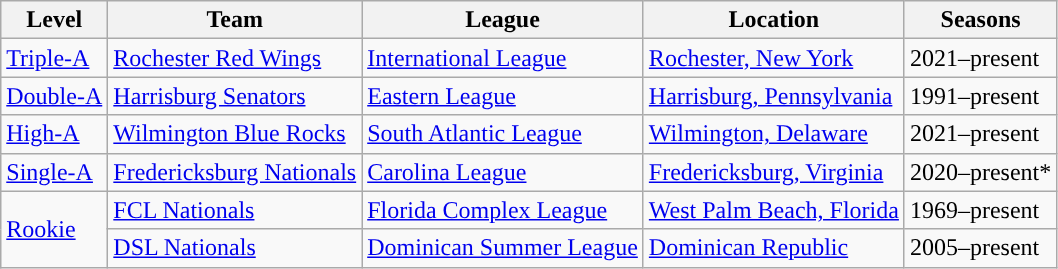<table class="wikitable">
<tr>
<th style="text-align:center; ">Level</th>
<th style="text-align:center; ">Team</th>
<th style="text-align:center; ">League</th>
<th style="text-align:center; ">Location</th>
<th style="text-align:center; ">Seasons</th>
</tr>
<tr>
<td><a href='#'>Triple-A</a></td>
<td><a href='#'>Rochester Red Wings</a></td>
<td><a href='#'>International League</a></td>
<td><a href='#'>Rochester, New York</a></td>
<td>2021–present</td>
</tr>
<tr>
<td><a href='#'>Double-A</a></td>
<td><a href='#'>Harrisburg Senators</a></td>
<td><a href='#'>Eastern League</a></td>
<td><a href='#'>Harrisburg, Pennsylvania</a></td>
<td>1991–present</td>
</tr>
<tr>
<td><a href='#'>High-A</a></td>
<td><a href='#'>Wilmington Blue Rocks</a></td>
<td><a href='#'>South Atlantic League</a></td>
<td><a href='#'>Wilmington, Delaware</a></td>
<td>2021–present</td>
</tr>
<tr>
<td><a href='#'>Single-A</a></td>
<td><a href='#'>Fredericksburg Nationals</a></td>
<td><a href='#'>Carolina League</a></td>
<td><a href='#'>Fredericksburg, Virginia</a></td>
<td>2020–present*</td>
</tr>
<tr>
<td rowspan=2><a href='#'>Rookie</a></td>
<td><a href='#'>FCL Nationals</a></td>
<td><a href='#'>Florida Complex League</a></td>
<td><a href='#'>West Palm Beach, Florida</a></td>
<td>1969–present</td>
</tr>
<tr>
<td><a href='#'>DSL Nationals</a></td>
<td><a href='#'>Dominican Summer League</a></td>
<td><a href='#'>Dominican Republic</a></td>
<td>2005–present</td>
</tr>
</table>
